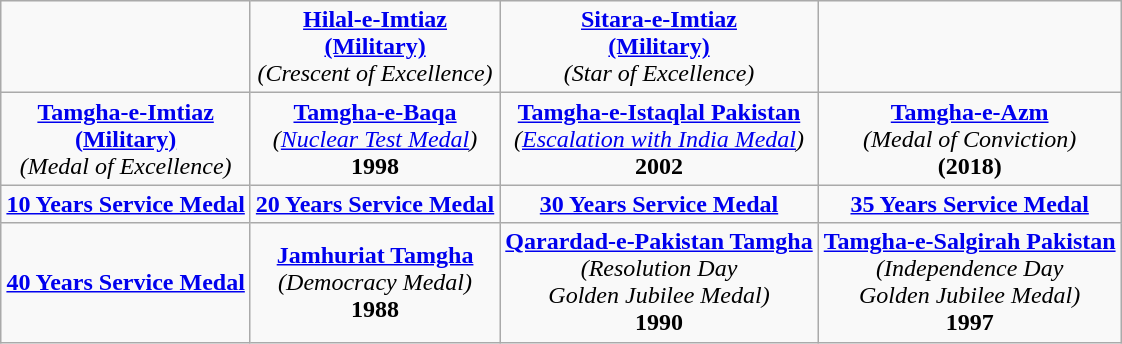<table class="wikitable" style="margin:1em auto; text-align:center;">
<tr>
<td></td>
<td><strong><a href='#'>Hilal-e-Imtiaz</a></strong><br><strong><a href='#'>(Military)</a></strong><br><em>(Crescent of Excellence)</em></td>
<td><strong><a href='#'>Sitara-e-Imtiaz</a></strong><br><strong><a href='#'>(Military)</a></strong><br><em>(Star of Excellence)</em></td>
<td></td>
</tr>
<tr>
<td><strong><a href='#'>Tamgha-e-Imtiaz</a></strong><br><strong><a href='#'>(Military)</a></strong><br><em>(Medal of Excellence)</em></td>
<td><strong><a href='#'>Tamgha-e-Baqa</a></strong><br><em>(<a href='#'>Nuclear Test Medal</a>)</em><br><strong>1998</strong></td>
<td><strong><a href='#'>Tamgha-e-Istaqlal Pakistan</a></strong><br><em>(<a href='#'>Escalation with India Medal</a>)</em><br><strong>2002</strong></td>
<td><strong><a href='#'>Tamgha-e-Azm</a></strong><br><em>(Medal of Conviction)</em><br><strong>(2018)</strong></td>
</tr>
<tr>
<td><strong><a href='#'>10 Years Service Medal</a></strong></td>
<td><strong><a href='#'>20 Years Service Medal</a></strong></td>
<td><strong><a href='#'>30 Years Service Medal</a></strong></td>
<td><strong><a href='#'>35 Years Service Medal</a></strong></td>
</tr>
<tr>
<td><strong><a href='#'>40 Years Service Medal</a></strong></td>
<td><strong><a href='#'>Jamhuriat Tamgha</a></strong><br><em>(Democracy Medal)</em><br><strong>1988</strong></td>
<td><strong><a href='#'>Qarardad-e-Pakistan Tamgha</a></strong><br><em>(Resolution Day</em><br><em>Golden Jubilee Medal)</em><br><strong>1990</strong></td>
<td><strong><a href='#'>Tamgha-e-Salgirah Pakistan</a></strong><br><em>(Independence Day</em><br><em>Golden Jubilee Medal)</em><br><strong>1997</strong></td>
</tr>
</table>
